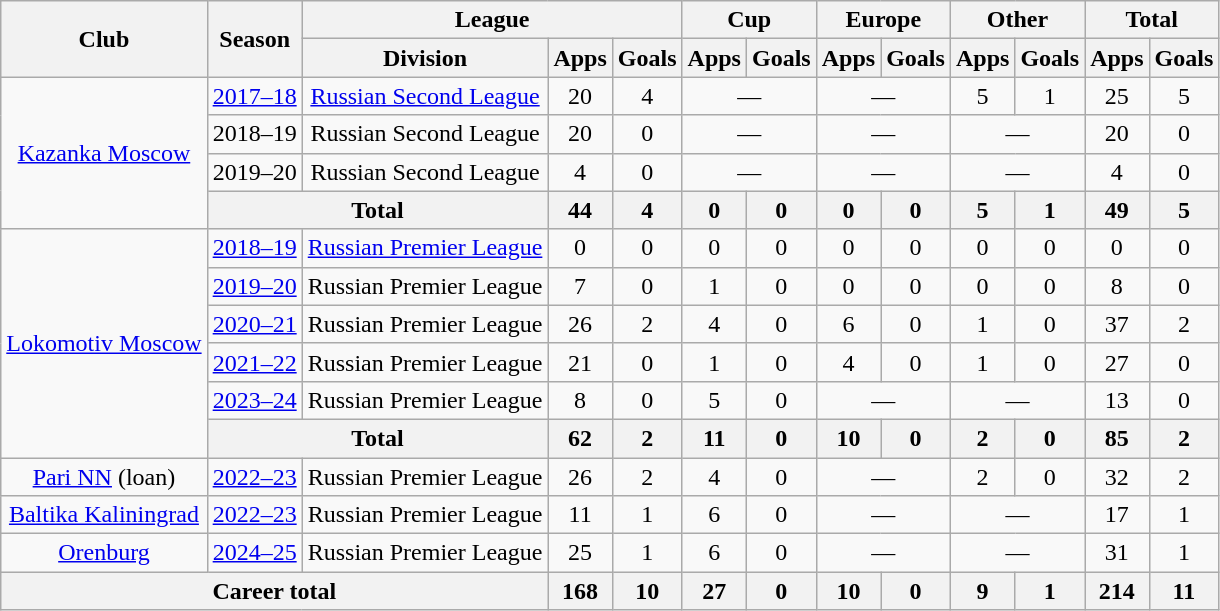<table class="wikitable" style="text-align: center;">
<tr>
<th rowspan="2">Club</th>
<th rowspan="2">Season</th>
<th colspan="3">League</th>
<th colspan="2">Cup</th>
<th colspan="2">Europe</th>
<th colspan="2">Other</th>
<th colspan="2">Total</th>
</tr>
<tr>
<th>Division</th>
<th>Apps</th>
<th>Goals</th>
<th>Apps</th>
<th>Goals</th>
<th>Apps</th>
<th>Goals</th>
<th>Apps</th>
<th>Goals</th>
<th>Apps</th>
<th>Goals</th>
</tr>
<tr>
<td rowspan="4"><a href='#'>Kazanka Moscow</a></td>
<td><a href='#'>2017–18</a></td>
<td><a href='#'>Russian Second League</a></td>
<td>20</td>
<td>4</td>
<td colspan="2">—</td>
<td colspan="2">—</td>
<td>5</td>
<td>1</td>
<td>25</td>
<td>5</td>
</tr>
<tr>
<td>2018–19</td>
<td>Russian Second League</td>
<td>20</td>
<td>0</td>
<td colspan="2">—</td>
<td colspan="2">—</td>
<td colspan="2">—</td>
<td>20</td>
<td>0</td>
</tr>
<tr>
<td>2019–20</td>
<td>Russian Second League</td>
<td>4</td>
<td>0</td>
<td colspan="2">—</td>
<td colspan="2">—</td>
<td colspan="2">—</td>
<td>4</td>
<td>0</td>
</tr>
<tr>
<th colspan=2>Total</th>
<th>44</th>
<th>4</th>
<th>0</th>
<th>0</th>
<th>0</th>
<th>0</th>
<th>5</th>
<th>1</th>
<th>49</th>
<th>5</th>
</tr>
<tr>
<td rowspan="6"><a href='#'>Lokomotiv Moscow</a></td>
<td><a href='#'>2018–19</a></td>
<td><a href='#'>Russian Premier League</a></td>
<td>0</td>
<td>0</td>
<td>0</td>
<td>0</td>
<td>0</td>
<td>0</td>
<td>0</td>
<td>0</td>
<td>0</td>
<td>0</td>
</tr>
<tr>
<td><a href='#'>2019–20</a></td>
<td>Russian Premier League</td>
<td>7</td>
<td>0</td>
<td>1</td>
<td>0</td>
<td>0</td>
<td>0</td>
<td>0</td>
<td>0</td>
<td>8</td>
<td>0</td>
</tr>
<tr>
<td><a href='#'>2020–21</a></td>
<td>Russian Premier League</td>
<td>26</td>
<td>2</td>
<td>4</td>
<td>0</td>
<td>6</td>
<td>0</td>
<td>1</td>
<td>0</td>
<td>37</td>
<td>2</td>
</tr>
<tr>
<td><a href='#'>2021–22</a></td>
<td>Russian Premier League</td>
<td>21</td>
<td>0</td>
<td>1</td>
<td>0</td>
<td>4</td>
<td>0</td>
<td>1</td>
<td>0</td>
<td>27</td>
<td>0</td>
</tr>
<tr>
<td><a href='#'>2023–24</a></td>
<td>Russian Premier League</td>
<td>8</td>
<td>0</td>
<td>5</td>
<td>0</td>
<td colspan="2">—</td>
<td colspan="2">—</td>
<td>13</td>
<td>0</td>
</tr>
<tr>
<th colspan=2>Total</th>
<th>62</th>
<th>2</th>
<th>11</th>
<th>0</th>
<th>10</th>
<th>0</th>
<th>2</th>
<th>0</th>
<th>85</th>
<th>2</th>
</tr>
<tr>
<td><a href='#'>Pari NN</a> (loan)</td>
<td><a href='#'>2022–23</a></td>
<td>Russian Premier League</td>
<td>26</td>
<td>2</td>
<td>4</td>
<td>0</td>
<td colspan="2">—</td>
<td>2</td>
<td>0</td>
<td>32</td>
<td>2</td>
</tr>
<tr>
<td><a href='#'>Baltika Kaliningrad</a></td>
<td><a href='#'>2022–23</a></td>
<td>Russian Premier League</td>
<td>11</td>
<td>1</td>
<td>6</td>
<td>0</td>
<td colspan="2">—</td>
<td colspan="2">—</td>
<td>17</td>
<td>1</td>
</tr>
<tr>
<td><a href='#'>Orenburg</a></td>
<td><a href='#'>2024–25</a></td>
<td>Russian Premier League</td>
<td>25</td>
<td>1</td>
<td>6</td>
<td>0</td>
<td colspan="2">—</td>
<td colspan="2">—</td>
<td>31</td>
<td>1</td>
</tr>
<tr>
<th colspan="3">Career total</th>
<th>168</th>
<th>10</th>
<th>27</th>
<th>0</th>
<th>10</th>
<th>0</th>
<th>9</th>
<th>1</th>
<th>214</th>
<th>11</th>
</tr>
</table>
